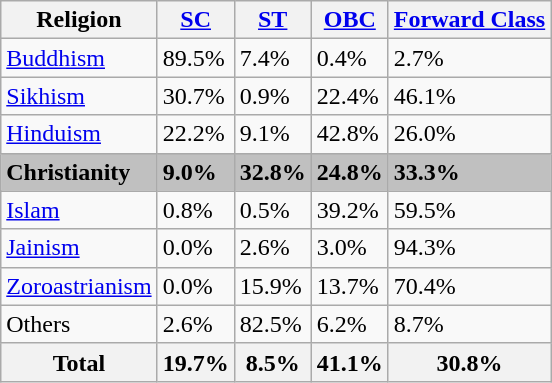<table class="wikitable sortable">
<tr>
<th>Religion</th>
<th><a href='#'>SC</a></th>
<th><a href='#'>ST</a></th>
<th><a href='#'>OBC</a></th>
<th><a href='#'>Forward Class</a></th>
</tr>
<tr>
<td><a href='#'>Buddhism</a></td>
<td>89.5%</td>
<td>7.4%</td>
<td>0.4%</td>
<td>2.7%</td>
</tr>
<tr>
<td><a href='#'>Sikhism</a></td>
<td>30.7%</td>
<td>0.9%</td>
<td>22.4%</td>
<td>46.1%</td>
</tr>
<tr>
<td><a href='#'>Hinduism</a></td>
<td>22.2%</td>
<td>9.1%</td>
<td>42.8%</td>
<td>26.0%</td>
</tr>
<tr>
<td style="background:silver"><strong>Christianity</strong></td>
<td style="background:silver"><strong>9.0%</strong></td>
<td style="background:silver"><strong>32.8%</strong></td>
<td style="background:silver"><strong>24.8%</strong></td>
<td style="background:silver"><strong>33.3%</strong></td>
</tr>
<tr>
<td><a href='#'>Islam</a></td>
<td>0.8%</td>
<td>0.5%</td>
<td>39.2%</td>
<td>59.5%</td>
</tr>
<tr>
<td><a href='#'>Jainism</a></td>
<td>0.0%</td>
<td>2.6%</td>
<td>3.0%</td>
<td>94.3%</td>
</tr>
<tr>
<td><a href='#'>Zoroastrianism</a></td>
<td>0.0%</td>
<td>15.9%</td>
<td>13.7%</td>
<td>70.4%</td>
</tr>
<tr>
<td>Others</td>
<td>2.6%</td>
<td>82.5%</td>
<td>6.2%</td>
<td>8.7%</td>
</tr>
<tr>
<th>Total</th>
<th>19.7%</th>
<th>8.5%</th>
<th>41.1%</th>
<th>30.8%</th>
</tr>
</table>
